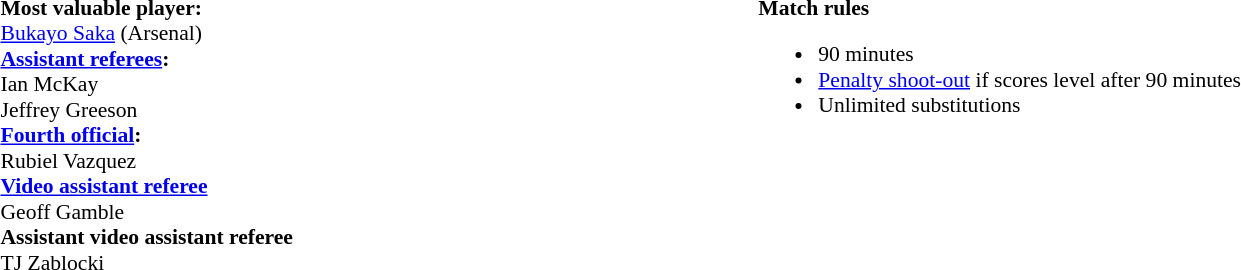<table style="width:100%; font-size:90%;">
<tr>
<td><br><strong>Most valuable player:</strong>
<br> <a href='#'>Bukayo Saka</a> (Arsenal)<br><strong><a href='#'>Assistant referees</a>:</strong>
<br>Ian McKay
<br>Jeffrey Greeson
<br><strong><a href='#'>Fourth official</a>:</strong>
<br>Rubiel Vazquez
<br><strong><a href='#'>Video assistant referee</a></strong>
<br>Geoff Gamble
<br><strong>Assistant video assistant referee</strong>
<br>TJ Zablocki</td>
<td style="width:60%; vertical-align:top;"><br><strong>Match rules</strong><ul><li>90 minutes</li><li><a href='#'>Penalty shoot-out</a> if scores level after 90 minutes</li><li>Unlimited substitutions</li></ul></td>
</tr>
</table>
